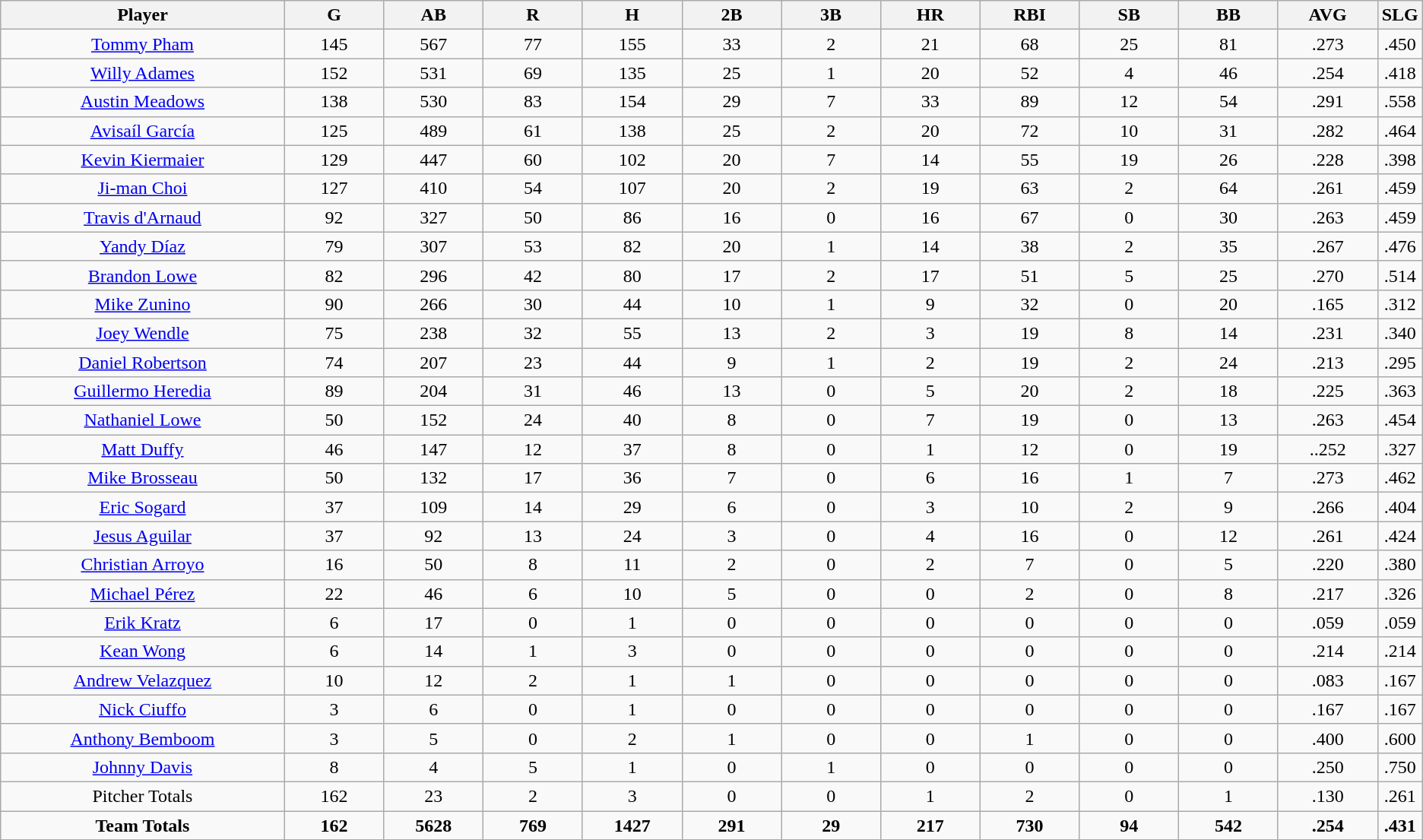<table class=wikitable style="text-align:center">
<tr>
<th bgcolor=#DDDDFF; width="20%">Player</th>
<th bgcolor=#DDDDFF; width="7%">G</th>
<th bgcolor=#DDDDFF; width="7%">AB</th>
<th bgcolor=#DDDDFF; width="7%">R</th>
<th bgcolor=#DDDDFF; width="7%">H</th>
<th bgcolor=#DDDDFF; width="7%">2B</th>
<th bgcolor=#DDDDFF; width="7%">3B</th>
<th bgcolor=#DDDDFF; width="7%">HR</th>
<th bgcolor=#DDDDFF; width="7%">RBI</th>
<th bgcolor=#DDDDFF; width="7%">SB</th>
<th bgcolor=#DDDDFF; width="7%">BB</th>
<th bgcolor=#DDDDFF; width="7%">AVG</th>
<th bgcolor=#DDDDFF; width="7%">SLG</th>
</tr>
<tr>
<td><a href='#'>Tommy Pham</a></td>
<td>145</td>
<td>567</td>
<td>77</td>
<td>155</td>
<td>33</td>
<td>2</td>
<td>21</td>
<td>68</td>
<td>25</td>
<td>81</td>
<td>.273</td>
<td>.450</td>
</tr>
<tr>
<td><a href='#'>Willy Adames</a></td>
<td>152</td>
<td>531</td>
<td>69</td>
<td>135</td>
<td>25</td>
<td>1</td>
<td>20</td>
<td>52</td>
<td>4</td>
<td>46</td>
<td>.254</td>
<td>.418</td>
</tr>
<tr>
<td><a href='#'>Austin Meadows</a></td>
<td>138</td>
<td>530</td>
<td>83</td>
<td>154</td>
<td>29</td>
<td>7</td>
<td>33</td>
<td>89</td>
<td>12</td>
<td>54</td>
<td>.291</td>
<td>.558</td>
</tr>
<tr>
<td><a href='#'>Avisaíl García</a></td>
<td>125</td>
<td>489</td>
<td>61</td>
<td>138</td>
<td>25</td>
<td>2</td>
<td>20</td>
<td>72</td>
<td>10</td>
<td>31</td>
<td>.282</td>
<td>.464</td>
</tr>
<tr>
<td><a href='#'>Kevin Kiermaier</a></td>
<td>129</td>
<td>447</td>
<td>60</td>
<td>102</td>
<td>20</td>
<td>7</td>
<td>14</td>
<td>55</td>
<td>19</td>
<td>26</td>
<td>.228</td>
<td>.398</td>
</tr>
<tr>
<td><a href='#'>Ji-man Choi</a></td>
<td>127</td>
<td>410</td>
<td>54</td>
<td>107</td>
<td>20</td>
<td>2</td>
<td>19</td>
<td>63</td>
<td>2</td>
<td>64</td>
<td>.261</td>
<td>.459</td>
</tr>
<tr>
<td><a href='#'>Travis d'Arnaud</a></td>
<td>92</td>
<td>327</td>
<td>50</td>
<td>86</td>
<td>16</td>
<td>0</td>
<td>16</td>
<td>67</td>
<td>0</td>
<td>30</td>
<td>.263</td>
<td>.459</td>
</tr>
<tr>
<td><a href='#'>Yandy Díaz</a></td>
<td>79</td>
<td>307</td>
<td>53</td>
<td>82</td>
<td>20</td>
<td>1</td>
<td>14</td>
<td>38</td>
<td>2</td>
<td>35</td>
<td>.267</td>
<td>.476</td>
</tr>
<tr>
<td><a href='#'>Brandon Lowe</a></td>
<td>82</td>
<td>296</td>
<td>42</td>
<td>80</td>
<td>17</td>
<td>2</td>
<td>17</td>
<td>51</td>
<td>5</td>
<td>25</td>
<td>.270</td>
<td>.514</td>
</tr>
<tr>
<td><a href='#'>Mike Zunino</a></td>
<td>90</td>
<td>266</td>
<td>30</td>
<td>44</td>
<td>10</td>
<td>1</td>
<td>9</td>
<td>32</td>
<td>0</td>
<td>20</td>
<td>.165</td>
<td>.312</td>
</tr>
<tr>
<td><a href='#'>Joey Wendle</a></td>
<td>75</td>
<td>238</td>
<td>32</td>
<td>55</td>
<td>13</td>
<td>2</td>
<td>3</td>
<td>19</td>
<td>8</td>
<td>14</td>
<td>.231</td>
<td>.340</td>
</tr>
<tr>
<td><a href='#'>Daniel Robertson</a></td>
<td>74</td>
<td>207</td>
<td>23</td>
<td>44</td>
<td>9</td>
<td>1</td>
<td>2</td>
<td>19</td>
<td>2</td>
<td>24</td>
<td>.213</td>
<td>.295</td>
</tr>
<tr>
<td><a href='#'>Guillermo Heredia</a></td>
<td>89</td>
<td>204</td>
<td>31</td>
<td>46</td>
<td>13</td>
<td>0</td>
<td>5</td>
<td>20</td>
<td>2</td>
<td>18</td>
<td>.225</td>
<td>.363</td>
</tr>
<tr>
<td><a href='#'>Nathaniel Lowe</a></td>
<td>50</td>
<td>152</td>
<td>24</td>
<td>40</td>
<td>8</td>
<td>0</td>
<td>7</td>
<td>19</td>
<td>0</td>
<td>13</td>
<td>.263</td>
<td>.454</td>
</tr>
<tr>
<td><a href='#'>Matt Duffy</a></td>
<td>46</td>
<td>147</td>
<td>12</td>
<td>37</td>
<td>8</td>
<td>0</td>
<td>1</td>
<td>12</td>
<td>0</td>
<td>19</td>
<td>..252</td>
<td>.327</td>
</tr>
<tr>
<td><a href='#'>Mike Brosseau</a></td>
<td>50</td>
<td>132</td>
<td>17</td>
<td>36</td>
<td>7</td>
<td>0</td>
<td>6</td>
<td>16</td>
<td>1</td>
<td>7</td>
<td>.273</td>
<td>.462</td>
</tr>
<tr>
<td><a href='#'>Eric Sogard</a></td>
<td>37</td>
<td>109</td>
<td>14</td>
<td>29</td>
<td>6</td>
<td>0</td>
<td>3</td>
<td>10</td>
<td>2</td>
<td>9</td>
<td>.266</td>
<td>.404</td>
</tr>
<tr>
<td><a href='#'>Jesus Aguilar</a></td>
<td>37</td>
<td>92</td>
<td>13</td>
<td>24</td>
<td>3</td>
<td>0</td>
<td>4</td>
<td>16</td>
<td>0</td>
<td>12</td>
<td>.261</td>
<td>.424</td>
</tr>
<tr>
<td><a href='#'>Christian Arroyo</a></td>
<td>16</td>
<td>50</td>
<td>8</td>
<td>11</td>
<td>2</td>
<td>0</td>
<td>2</td>
<td>7</td>
<td>0</td>
<td>5</td>
<td>.220</td>
<td>.380</td>
</tr>
<tr>
<td><a href='#'>Michael Pérez</a></td>
<td>22</td>
<td>46</td>
<td>6</td>
<td>10</td>
<td>5</td>
<td>0</td>
<td>0</td>
<td>2</td>
<td>0</td>
<td>8</td>
<td>.217</td>
<td>.326</td>
</tr>
<tr>
<td><a href='#'>Erik Kratz</a></td>
<td>6</td>
<td>17</td>
<td>0</td>
<td>1</td>
<td>0</td>
<td>0</td>
<td>0</td>
<td>0</td>
<td>0</td>
<td>0</td>
<td>.059</td>
<td>.059</td>
</tr>
<tr>
<td><a href='#'>Kean Wong</a></td>
<td>6</td>
<td>14</td>
<td>1</td>
<td>3</td>
<td>0</td>
<td>0</td>
<td>0</td>
<td>0</td>
<td>0</td>
<td>0</td>
<td>.214</td>
<td>.214</td>
</tr>
<tr>
<td><a href='#'>Andrew Velazquez</a></td>
<td>10</td>
<td>12</td>
<td>2</td>
<td>1</td>
<td>1</td>
<td>0</td>
<td>0</td>
<td>0</td>
<td>0</td>
<td>0</td>
<td>.083</td>
<td>.167</td>
</tr>
<tr>
<td><a href='#'>Nick Ciuffo</a></td>
<td>3</td>
<td>6</td>
<td>0</td>
<td>1</td>
<td>0</td>
<td>0</td>
<td>0</td>
<td>0</td>
<td>0</td>
<td>0</td>
<td>.167</td>
<td>.167</td>
</tr>
<tr>
<td><a href='#'>Anthony Bemboom</a></td>
<td>3</td>
<td>5</td>
<td>0</td>
<td>2</td>
<td>1</td>
<td>0</td>
<td>0</td>
<td>1</td>
<td>0</td>
<td>0</td>
<td>.400</td>
<td>.600</td>
</tr>
<tr>
<td><a href='#'>Johnny Davis</a></td>
<td>8</td>
<td>4</td>
<td>5</td>
<td>1</td>
<td>0</td>
<td>1</td>
<td>0</td>
<td>0</td>
<td>0</td>
<td>0</td>
<td>.250</td>
<td>.750</td>
</tr>
<tr>
<td>Pitcher Totals</td>
<td>162</td>
<td>23</td>
<td>2</td>
<td>3</td>
<td>0</td>
<td>0</td>
<td>1</td>
<td>2</td>
<td>0</td>
<td>1</td>
<td>.130</td>
<td>.261</td>
</tr>
<tr>
<td><strong>Team Totals</strong></td>
<td><strong>162</strong></td>
<td><strong>5628</strong></td>
<td><strong>769</strong></td>
<td><strong>1427</strong></td>
<td><strong>291</strong></td>
<td><strong>29</strong></td>
<td><strong>217</strong></td>
<td><strong>730</strong></td>
<td><strong>94</strong></td>
<td><strong>542</strong></td>
<td><strong>.254</strong></td>
<td><strong>.431</strong></td>
</tr>
</table>
